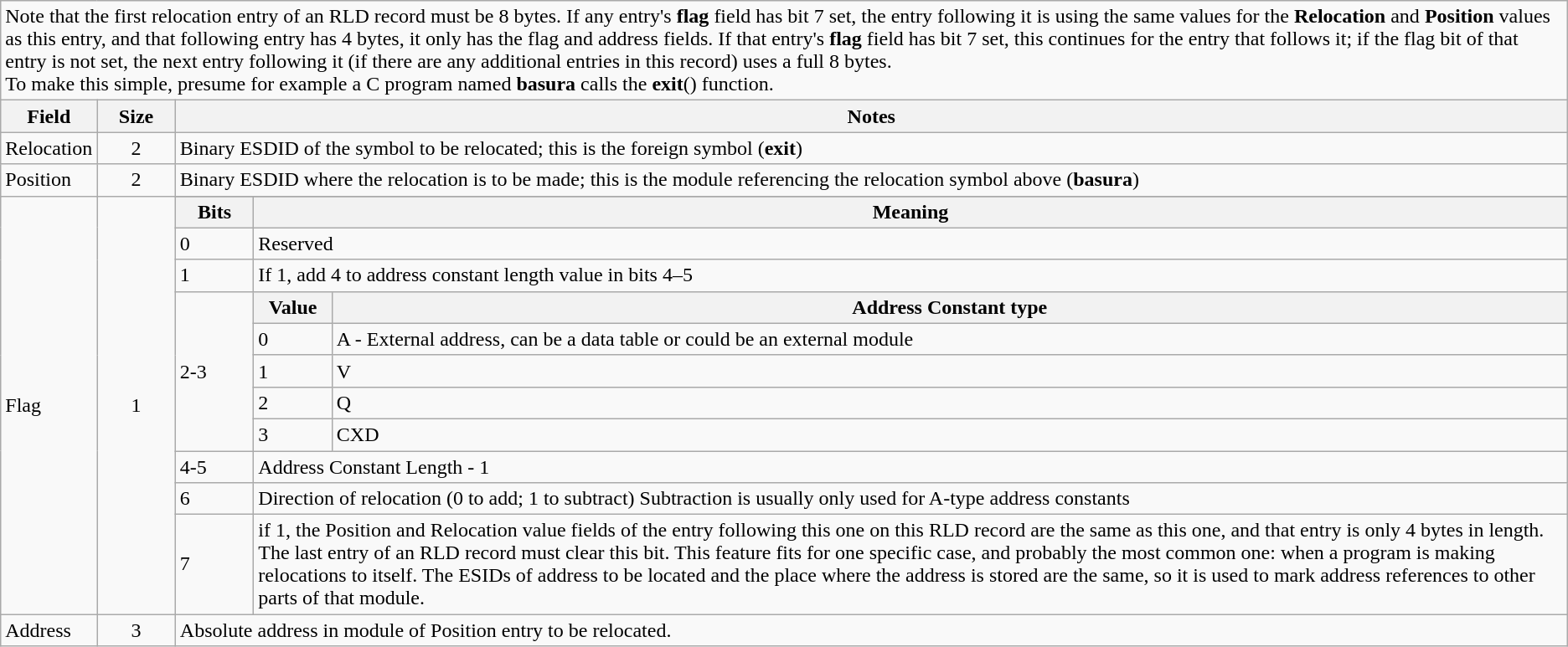<table class="wikitable" border="1">
<tr>
<td colspan=5>Note that the first relocation entry of an RLD record must be 8 bytes. If any entry's <strong>flag</strong> field has bit 7 set, the entry following it is using the same values for the <strong>Relocation</strong> and <strong>Position</strong> values as this entry, and that following entry has 4 bytes, it only has the flag and address fields. If that entry's <strong>flag</strong> field has bit 7 set, this continues for the entry that follows it; if the flag bit of that entry is not set, the next entry following it (if there are any additional entries in this record) uses a full 8 bytes.<br>To make this simple, presume for example a C program named <strong>basura</strong> calls the <strong>exit</strong>() function.</td>
</tr>
<tr>
<th width=5%   style="text-align:center">Field</th>
<th width=5%   style="text-align:center">Size</th>
<th colspan=3 style="text-align:center">Notes</th>
</tr>
<tr>
<td>Relocation</td>
<td style="text-align:center">2</td>
<td colspan=3>Binary ESDID of the symbol to be relocated; this is the foreign symbol (<strong>exit</strong>)</td>
</tr>
<tr>
<td>Position</td>
<td style="text-align:center">2</td>
<td colspan=3>Binary ESDID where the relocation is to be made; this is the module referencing the relocation symbol above (<strong>basura</strong>)</td>
</tr>
<tr>
<td rowspan=12>Flag</td>
<td rowspan=12 style="text-align:center">1</td>
</tr>
<tr>
<th width=5%>Bits</th>
<th colspan=2>Meaning</th>
</tr>
<tr>
<td>0</td>
<td colspan=2>Reserved</td>
</tr>
<tr>
<td>1</td>
<td colspan=2>If 1, add 4 to address constant length value in bits 4–5</td>
</tr>
<tr>
<td Rowspan=5>2-3</td>
<th>Value</th>
<th>Address Constant type</th>
</tr>
<tr>
<td width=5%>0</td>
<td>A - External address, can be a data table or could be an external module</td>
</tr>
<tr>
<td>1</td>
<td>V</td>
</tr>
<tr>
<td>2</td>
<td>Q</td>
</tr>
<tr>
<td>3</td>
<td>CXD</td>
</tr>
<tr>
<td>4-5</td>
<td colspan=2>Address Constant Length - 1</td>
</tr>
<tr>
<td>6</td>
<td colspan=2>Direction of relocation (0 to add; 1 to subtract) Subtraction is usually only used for A-type address constants</td>
</tr>
<tr>
<td>7</td>
<td colspan=2>if 1, the Position and Relocation value fields of the entry following this one on this RLD record are the same as this one, and that entry is only 4 bytes in length. The last entry of an RLD record must clear this bit. This feature fits for one specific case, and probably the most common one: when a program is making relocations to itself. The ESIDs of address to be located and the place where the address is stored are the same, so it is used to mark address references to other parts of that module.</td>
</tr>
<tr>
<td>Address</td>
<td style="text-align:center">3</td>
<td colspan=3>Absolute address in module of Position entry to be relocated.</td>
</tr>
</table>
